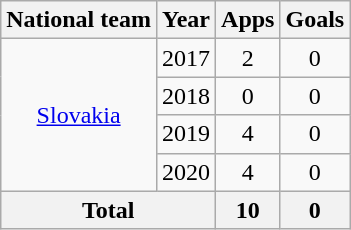<table class=wikitable style=text-align:center>
<tr>
<th>National team</th>
<th>Year</th>
<th>Apps</th>
<th>Goals</th>
</tr>
<tr>
<td rowspan=4><a href='#'>Slovakia</a></td>
<td>2017</td>
<td>2</td>
<td>0</td>
</tr>
<tr>
<td>2018</td>
<td>0</td>
<td>0</td>
</tr>
<tr>
<td>2019</td>
<td>4</td>
<td>0</td>
</tr>
<tr>
<td>2020</td>
<td>4</td>
<td>0</td>
</tr>
<tr>
<th colspan=2>Total</th>
<th>10</th>
<th>0</th>
</tr>
</table>
